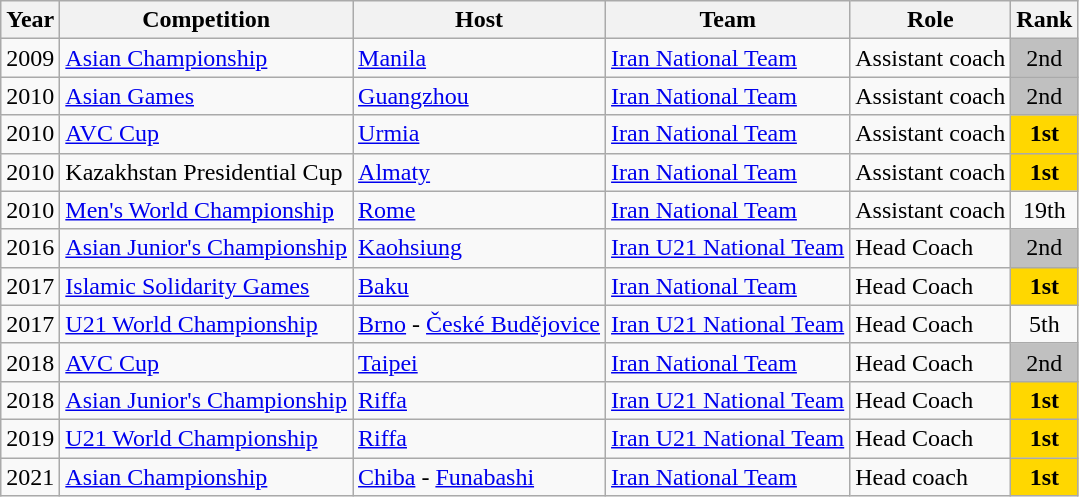<table class="wikitable">
<tr>
<th>Year</th>
<th>Competition</th>
<th>Host</th>
<th>Team</th>
<th>Role</th>
<th>Rank</th>
</tr>
<tr>
<td>2009</td>
<td><a href='#'>Asian Championship</a></td>
<td> <a href='#'>Manila</a></td>
<td><a href='#'>Iran National Team</a></td>
<td>Assistant coach</td>
<td style="background-color: silver;text-align:center">2nd</td>
</tr>
<tr>
<td>2010</td>
<td><a href='#'>Asian Games</a></td>
<td> <a href='#'>Guangzhou</a></td>
<td><a href='#'>Iran National Team</a></td>
<td>Assistant coach</td>
<td style="background-color: silver;text-align:center">2nd</td>
</tr>
<tr>
<td>2010</td>
<td><a href='#'>AVC Cup</a></td>
<td> <a href='#'>Urmia</a></td>
<td><a href='#'>Iran National Team</a></td>
<td>Assistant coach</td>
<td style="background-color: gold;text-align:center"><strong>1st</strong></td>
</tr>
<tr>
<td>2010</td>
<td>Kazakhstan Presidential Cup</td>
<td> <a href='#'>Almaty</a></td>
<td><a href='#'>Iran National Team</a></td>
<td>Assistant coach</td>
<td style="background-color: gold;text-align:center"><strong>1st</strong></td>
</tr>
<tr>
<td>2010</td>
<td><a href='#'>Men's World Championship</a></td>
<td> <a href='#'>Rome</a></td>
<td><a href='#'>Iran National Team</a></td>
<td>Assistant coach</td>
<td style="text-align:center">19th</td>
</tr>
<tr>
<td>2016</td>
<td><a href='#'>Asian Junior's Championship</a></td>
<td> <a href='#'>Kaohsiung</a></td>
<td><a href='#'>Iran U21 National Team</a></td>
<td>Head Coach</td>
<td style="background-color: silver;text-align:center">2nd</td>
</tr>
<tr>
<td>2017</td>
<td><a href='#'>Islamic Solidarity Games</a></td>
<td> <a href='#'>Baku</a></td>
<td><a href='#'>Iran National Team</a></td>
<td>Head Coach</td>
<td style="background-color: gold;text-align:center"><strong>1st</strong></td>
</tr>
<tr>
<td>2017</td>
<td><a href='#'>U21 World Championship</a></td>
<td> <a href='#'>Brno</a> - <a href='#'>České Budějovice</a></td>
<td><a href='#'>Iran U21 National Team</a></td>
<td>Head Coach</td>
<td style="text-align:center">5th</td>
</tr>
<tr>
<td>2018</td>
<td><a href='#'>AVC Cup</a></td>
<td> <a href='#'>Taipei</a></td>
<td><a href='#'>Iran National Team</a></td>
<td>Head Coach</td>
<td style="background-color: silver;text-align:center">2nd</td>
</tr>
<tr>
<td>2018</td>
<td><a href='#'>Asian Junior's Championship</a></td>
<td> <a href='#'>Riffa</a></td>
<td><a href='#'>Iran U21 National Team</a></td>
<td>Head Coach</td>
<td style="background-color: gold;text-align:center"><strong>1st</strong></td>
</tr>
<tr>
<td>2019</td>
<td><a href='#'>U21 World Championship</a></td>
<td> <a href='#'>Riffa</a></td>
<td><a href='#'>Iran U21 National Team</a></td>
<td>Head Coach</td>
<td style="background-color: gold;text-align:center"><strong>1st</strong></td>
</tr>
<tr>
<td>2021</td>
<td><a href='#'>Asian Championship</a></td>
<td> <a href='#'>Chiba</a> - <a href='#'>Funabashi</a></td>
<td><a href='#'>Iran National Team</a></td>
<td>Head coach</td>
<td style="background-color: Gold;text-align:center"><strong>1st</strong></td>
</tr>
</table>
